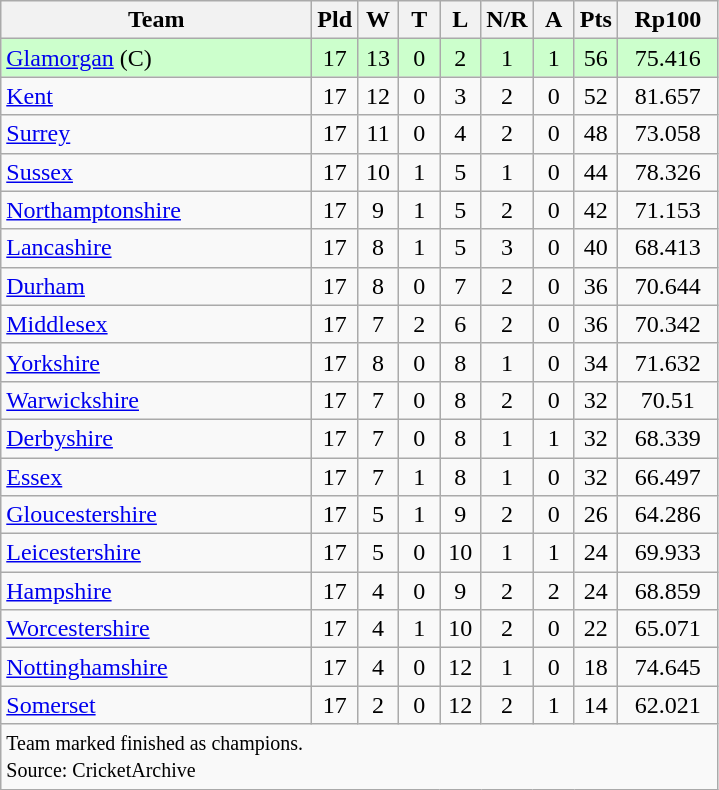<table class="wikitable" style="text-align: center;">
<tr>
<th width=200>Team</th>
<th width=20>Pld</th>
<th width=20>W</th>
<th width=20>T</th>
<th width=20>L</th>
<th width=20>N/R</th>
<th width=20>A</th>
<th width=20>Pts</th>
<th width=60>Rp100</th>
</tr>
<tr bgcolor="#ccffcc">
<td align=left><a href='#'>Glamorgan</a> (C)</td>
<td>17</td>
<td>13</td>
<td>0</td>
<td>2</td>
<td>1</td>
<td>1</td>
<td>56</td>
<td>75.416</td>
</tr>
<tr>
<td align=left><a href='#'>Kent</a></td>
<td>17</td>
<td>12</td>
<td>0</td>
<td>3</td>
<td>2</td>
<td>0</td>
<td>52</td>
<td>81.657</td>
</tr>
<tr>
<td align=left><a href='#'>Surrey</a></td>
<td>17</td>
<td>11</td>
<td>0</td>
<td>4</td>
<td>2</td>
<td>0</td>
<td>48</td>
<td>73.058</td>
</tr>
<tr>
<td align=left><a href='#'>Sussex</a></td>
<td>17</td>
<td>10</td>
<td>1</td>
<td>5</td>
<td>1</td>
<td>0</td>
<td>44</td>
<td>78.326</td>
</tr>
<tr>
<td align=left><a href='#'>Northamptonshire</a></td>
<td>17</td>
<td>9</td>
<td>1</td>
<td>5</td>
<td>2</td>
<td>0</td>
<td>42</td>
<td>71.153</td>
</tr>
<tr>
<td align=left><a href='#'>Lancashire</a></td>
<td>17</td>
<td>8</td>
<td>1</td>
<td>5</td>
<td>3</td>
<td>0</td>
<td>40</td>
<td>68.413</td>
</tr>
<tr>
<td align=left><a href='#'>Durham</a></td>
<td>17</td>
<td>8</td>
<td>0</td>
<td>7</td>
<td>2</td>
<td>0</td>
<td>36</td>
<td>70.644</td>
</tr>
<tr>
<td align=left><a href='#'>Middlesex</a></td>
<td>17</td>
<td>7</td>
<td>2</td>
<td>6</td>
<td>2</td>
<td>0</td>
<td>36</td>
<td>70.342</td>
</tr>
<tr>
<td align=left><a href='#'>Yorkshire</a></td>
<td>17</td>
<td>8</td>
<td>0</td>
<td>8</td>
<td>1</td>
<td>0</td>
<td>34</td>
<td>71.632</td>
</tr>
<tr>
<td align=left><a href='#'>Warwickshire</a></td>
<td>17</td>
<td>7</td>
<td>0</td>
<td>8</td>
<td>2</td>
<td>0</td>
<td>32</td>
<td>70.51</td>
</tr>
<tr>
<td align=left><a href='#'>Derbyshire</a></td>
<td>17</td>
<td>7</td>
<td>0</td>
<td>8</td>
<td>1</td>
<td>1</td>
<td>32</td>
<td>68.339</td>
</tr>
<tr>
<td align=left><a href='#'>Essex</a></td>
<td>17</td>
<td>7</td>
<td>1</td>
<td>8</td>
<td>1</td>
<td>0</td>
<td>32</td>
<td>66.497</td>
</tr>
<tr>
<td align=left><a href='#'>Gloucestershire</a></td>
<td>17</td>
<td>5</td>
<td>1</td>
<td>9</td>
<td>2</td>
<td>0</td>
<td>26</td>
<td>64.286</td>
</tr>
<tr>
<td align=left><a href='#'>Leicestershire</a></td>
<td>17</td>
<td>5</td>
<td>0</td>
<td>10</td>
<td>1</td>
<td>1</td>
<td>24</td>
<td>69.933</td>
</tr>
<tr>
<td align=left><a href='#'>Hampshire</a></td>
<td>17</td>
<td>4</td>
<td>0</td>
<td>9</td>
<td>2</td>
<td>2</td>
<td>24</td>
<td>68.859</td>
</tr>
<tr>
<td align=left><a href='#'>Worcestershire</a></td>
<td>17</td>
<td>4</td>
<td>1</td>
<td>10</td>
<td>2</td>
<td>0</td>
<td>22</td>
<td>65.071</td>
</tr>
<tr>
<td align=left><a href='#'>Nottinghamshire</a></td>
<td>17</td>
<td>4</td>
<td>0</td>
<td>12</td>
<td>1</td>
<td>0</td>
<td>18</td>
<td>74.645</td>
</tr>
<tr>
<td align=left><a href='#'>Somerset</a></td>
<td>17</td>
<td>2</td>
<td>0</td>
<td>12</td>
<td>2</td>
<td>1</td>
<td>14</td>
<td>62.021</td>
</tr>
<tr>
<td colspan="9" align="left"><small>Team marked  finished as champions.<br>Source: CricketArchive</small></td>
</tr>
</table>
